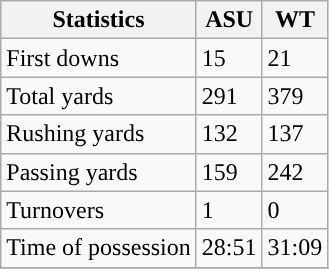<table class="wikitable">
<tr>
<th>Statistics</th>
<th>ASU</th>
<th>WT</th>
</tr>
<tr>
<td>First downs</td>
<td>15</td>
<td>21</td>
</tr>
<tr>
<td>Total yards</td>
<td>291</td>
<td>379</td>
</tr>
<tr>
<td>Rushing yards</td>
<td>132</td>
<td>137</td>
</tr>
<tr>
<td>Passing yards</td>
<td>159</td>
<td>242</td>
</tr>
<tr>
<td>Turnovers</td>
<td>1</td>
<td>0</td>
</tr>
<tr>
<td>Time of possession</td>
<td>28:51</td>
<td>31:09</td>
</tr>
<tr>
</tr>
</table>
